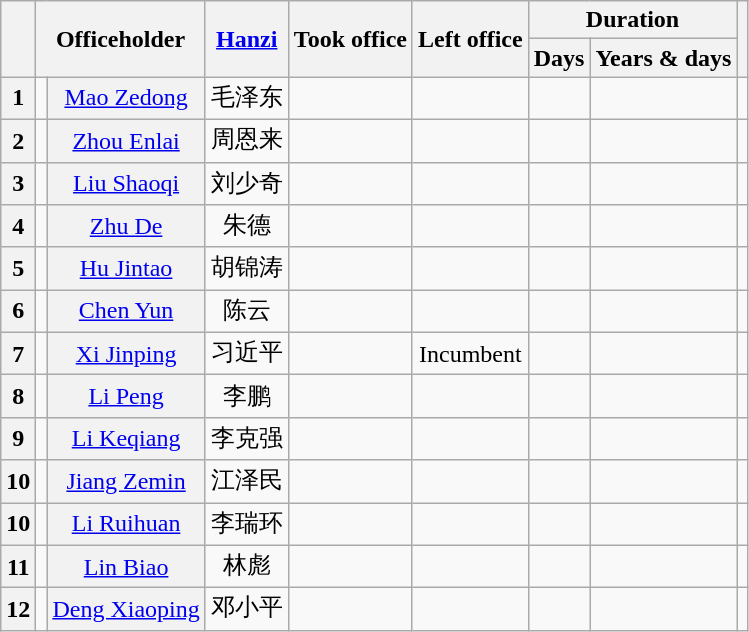<table class="wikitable sortable" style=text-align:center>
<tr>
<th scope="col" rowspan=2></th>
<th scope=col rowspan=2 colspan="2">Officeholder</th>
<th scope=col Rowspan="2"><a href='#'>Hanzi</a></th>
<th scope=col Rowspan="2">Took office</th>
<th scope=col Rowspan="2">Left office</th>
<th scope=col colspan="2" unsortable>Duration</th>
<th scope=col Rowspan="2" class="unsortable"></th>
</tr>
<tr>
<th scope=col>Days</th>
<th scope=col>Years & days</th>
</tr>
<tr>
<th>1</th>
<td></td>
<th align="center" scope="row" style="font-weight:normal;"><a href='#'>Mao Zedong</a></th>
<td data-sort-value="4">毛泽东</td>
<td></td>
<td></td>
<td></td>
<td></td>
<td></td>
</tr>
<tr>
<th>2</th>
<td></td>
<th align="center" scope="row" style="font-weight:normal;"><a href='#'>Zhou Enlai</a></th>
<td data-sort-value="128">周恩来</td>
<td></td>
<td></td>
<td></td>
<td></td>
<td></td>
</tr>
<tr>
<th>3</th>
<td></td>
<th align="center" scope="row" style="font-weight:normal;"><a href='#'>Liu Shaoqi</a></th>
<td data-sort-value="4">刘少奇</td>
<td></td>
<td></td>
<td></td>
<td></td>
<td></td>
</tr>
<tr>
<th>4</th>
<td></td>
<th align="center" scope="row" style="font-weight:normal;"><a href='#'>Zhu De</a></th>
<td data-sort-value="53">朱德</td>
<td></td>
<td></td>
<td></td>
<td></td>
<td></td>
</tr>
<tr>
<th>5</th>
<td></td>
<th align="center" scope="row" style="font-weight:normal;"><a href='#'>Hu Jintao</a></th>
<td data-sort-value="15">胡锦涛</td>
<td></td>
<td></td>
<td></td>
<td></td>
<td></td>
</tr>
<tr>
<th>6</th>
<td></td>
<th align="center" scope="row" style="font-weight:normal;"><a href='#'>Chen Yun</a></th>
<td data-sort-value="122">陈云</td>
<td></td>
<td></td>
<td></td>
<td></td>
<td></td>
</tr>
<tr>
<th>7</th>
<td></td>
<th align="center" scope="row" style="font-weight:normal;"><a href='#'>Xi Jinping</a></th>
<td data-sort-value="1">习近平</td>
<td></td>
<td>Incumbent</td>
<td></td>
<td></td>
<td></td>
</tr>
<tr>
<th>8</th>
<td></td>
<th align="center" scope="row" style="font-weight:normal;"><a href='#'>Li Peng</a></th>
<td data-sort-value="54">李鹏</td>
<td></td>
<td></td>
<td></td>
<td></td>
<td></td>
</tr>
<tr>
<th>9</th>
<td></td>
<th align="center" scope="row" style="font-weight:normal;"><a href='#'>Li Keqiang</a></th>
<td data-sort-value="11">李克强</td>
<td></td>
<td></td>
<td></td>
<td></td>
<td></td>
</tr>
<tr>
<th>10</th>
<td></td>
<th align="center" scope="row" style="font-weight:normal;"><a href='#'>Jiang Zemin</a></th>
<td data-sort-value="49">江泽民</td>
<td></td>
<td></td>
<td></td>
<td></td>
<td></td>
</tr>
<tr>
<th>10</th>
<td></td>
<th align="center" scope="row" style="font-weight:normal;"><a href='#'>Li Ruihuan</a></th>
<td data-sort-value="67">李瑞环</td>
<td></td>
<td></td>
<td></td>
<td></td>
<td></td>
</tr>
<tr>
<th>11</th>
<td></td>
<th align="center" scope="row" style="font-weight:normal;"><a href='#'>Lin Biao</a></th>
<td data-sort-value="4">林彪</td>
<td></td>
<td></td>
<td></td>
<td></td>
<td></td>
</tr>
<tr>
<th>12</th>
<td></td>
<th align="center" scope="row" style="font-weight:normal;"><a href='#'>Deng Xiaoping</a></th>
<td data-sort-value="25">邓小平</td>
<td></td>
<td></td>
<td></td>
<td></td>
<td></td>
</tr>
</table>
